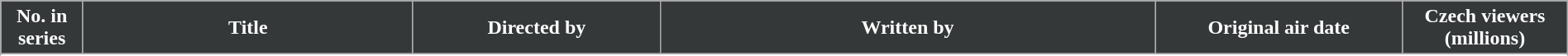<table class="wikitable plainrowheaders" style="width: 100%; margin-right: 0;">
<tr>
<th scope=col style="background: #353839; color: #fff; text-align:center;" width=5%>No. in<br>series</th>
<th scope=col style="background: #353839; color: #fff; text-align:center;" width=20%>Title</th>
<th scope=col style="background: #353839; color: #fff; text-align:center;" width=15%>Directed by</th>
<th scope=col style="background: #353839; color: #fff; text-align:center;" width=30%>Written by</th>
<th scope=col style="background: #353839; color: #fff; text-align:center;" width=15%>Original air date</th>
<th scope=col style="background: #353839; color: #fff; text-align:center;" width=10%>Czech viewers<br>(millions)</th>
</tr>
<tr>
</tr>
<tr>
</tr>
</table>
